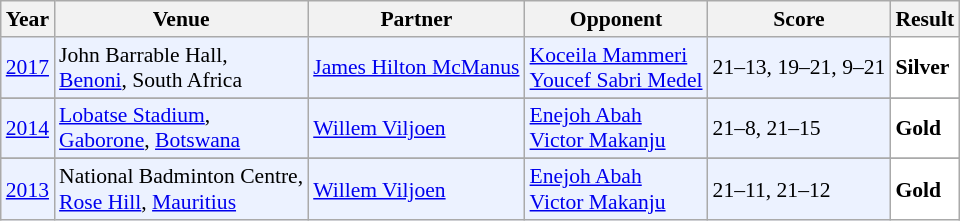<table class="sortable wikitable" style="font-size: 90%;">
<tr>
<th>Year</th>
<th>Venue</th>
<th>Partner</th>
<th>Opponent</th>
<th>Score</th>
<th>Result</th>
</tr>
<tr style="background:#ECF2FF">
<td align="center"><a href='#'>2017</a></td>
<td align="left">John Barrable Hall,<br><a href='#'>Benoni</a>, South Africa</td>
<td align="left"> <a href='#'>James Hilton McManus</a></td>
<td align="left"> <a href='#'>Koceila Mammeri</a> <br>  <a href='#'>Youcef Sabri Medel</a></td>
<td align="left">21–13, 19–21, 9–21</td>
<td style="text-align:left; background:white"> <strong>Silver</strong></td>
</tr>
<tr>
</tr>
<tr style="background:#ECF2FF">
<td align="center"><a href='#'>2014</a></td>
<td align="left"><a href='#'>Lobatse Stadium</a>,<br><a href='#'>Gaborone</a>, <a href='#'>Botswana</a></td>
<td align="left"> <a href='#'>Willem Viljoen</a></td>
<td align="left"> <a href='#'>Enejoh Abah</a> <br>  <a href='#'>Victor Makanju</a></td>
<td align="left">21–8, 21–15</td>
<td style="text-align:left; background:white"> <strong>Gold</strong></td>
</tr>
<tr>
</tr>
<tr style="background:#ECF2FF">
<td style="text-align:center;"><a href='#'>2013</a></td>
<td style="text-align:left;">National Badminton Centre,<br><a href='#'>Rose Hill</a>, <a href='#'>Mauritius</a></td>
<td align="left"> <a href='#'>Willem Viljoen</a></td>
<td align="left"> <a href='#'>Enejoh Abah</a> <br>  <a href='#'>Victor Makanju</a></td>
<td align="left">21–11, 21–12</td>
<td style="text-align:left; background:white"> <strong>Gold</strong></td>
</tr>
</table>
